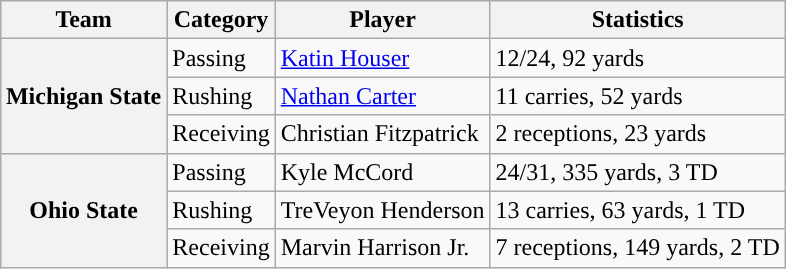<table class="wikitable" style="float:right">
<tr>
<th>Team</th>
<th>Category</th>
<th>Player</th>
<th>Statistics</th>
</tr>
<tr>
<th rowspan=3>Michigan State</th>
<td>Passing</td>
<td><a href='#'>Katin Houser</a></td>
<td>12/24, 92 yards</td>
</tr>
<tr>
<td>Rushing</td>
<td><a href='#'>Nathan Carter</a></td>
<td>11 carries, 52 yards</td>
</tr>
<tr>
<td>Receiving</td>
<td>Christian Fitzpatrick</td>
<td>2 receptions, 23 yards</td>
</tr>
<tr>
<th rowspan=3>Ohio State</th>
<td>Passing</td>
<td>Kyle McCord</td>
<td>24/31, 335 yards, 3 TD</td>
</tr>
<tr>
<td>Rushing</td>
<td>TreVeyon Henderson</td>
<td>13 carries, 63 yards, 1 TD</td>
</tr>
<tr>
<td>Receiving</td>
<td>Marvin Harrison Jr.</td>
<td>7 receptions, 149 yards, 2 TD</td>
</tr>
</table>
